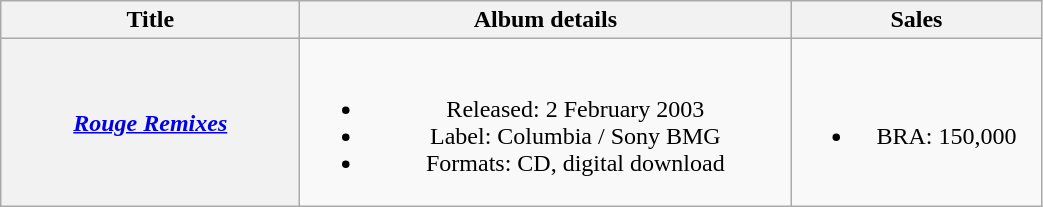<table class="wikitable plainrowheaders" style="text-align:center;" border="1">
<tr>
<th scope="col" rowspan="1" style="width:12em;">Title</th>
<th scope="col" rowspan="1" style="width:20em;">Album details</th>
<th scope="col" rowspan="1" style="width:10em;">Sales</th>
</tr>
<tr>
<th scope="row"><strong><em><a href='#'>Rouge Remixes</a></em></strong></th>
<td><br><ul><li>Released: 2 February 2003</li><li>Label: Columbia / Sony BMG</li><li>Formats: CD, digital download</li></ul></td>
<td><br><ul><li>BRA: 150,000</li></ul></td>
</tr>
</table>
